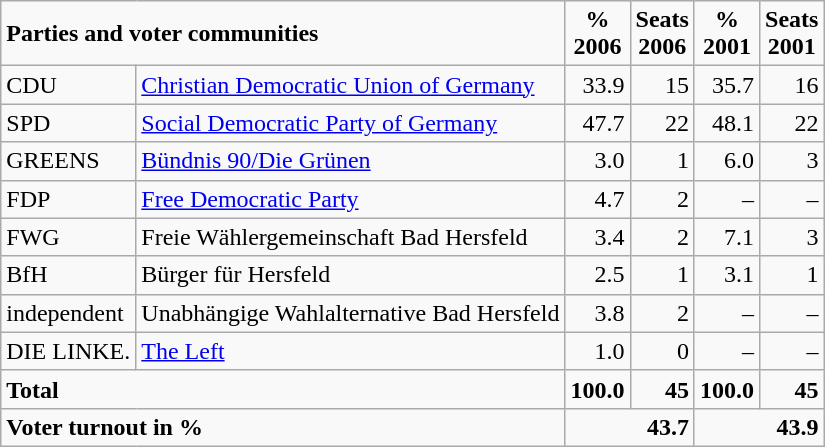<table class="wikitable">
<tr -- class="hintergrundfarbe5">
<td colspan="2"><strong>Parties and voter communities</strong></td>
<td align="center"><strong>%<br>2006</strong></td>
<td align="center"><strong>Seats<br>2006</strong></td>
<td align="center"><strong>%<br>2001</strong></td>
<td align="center"><strong>Seats<br>2001</strong></td>
</tr>
<tr --->
<td>CDU</td>
<td><a href='#'>Christian Democratic Union of Germany</a></td>
<td align="right">33.9</td>
<td align="right">15</td>
<td align="right">35.7</td>
<td align="right">16</td>
</tr>
<tr --->
<td>SPD</td>
<td><a href='#'>Social Democratic Party of Germany</a></td>
<td align="right">47.7</td>
<td align="right">22</td>
<td align="right">48.1</td>
<td align="right">22</td>
</tr>
<tr --->
<td>GREENS</td>
<td><a href='#'>Bündnis 90/Die Grünen</a></td>
<td align="right">3.0</td>
<td align="right">1</td>
<td align="right">6.0</td>
<td align="right">3</td>
</tr>
<tr --->
<td>FDP</td>
<td><a href='#'>Free Democratic Party</a></td>
<td align="right">4.7</td>
<td align="right">2</td>
<td align="right">–</td>
<td align="right">–</td>
</tr>
<tr --->
<td>FWG</td>
<td>Freie Wählergemeinschaft Bad Hersfeld</td>
<td align="right">3.4</td>
<td align="right">2</td>
<td align="right">7.1</td>
<td align="right">3</td>
</tr>
<tr --->
<td>BfH</td>
<td>Bürger für Hersfeld</td>
<td align="right">2.5</td>
<td align="right">1</td>
<td align="right">3.1</td>
<td align="right">1</td>
</tr>
<tr --->
<td>independent</td>
<td>Unabhängige Wahlalternative Bad Hersfeld</td>
<td align="right">3.8</td>
<td align="right">2</td>
<td align="right">–</td>
<td align="right">–</td>
</tr>
<tr --->
<td>DIE LINKE.</td>
<td><a href='#'>The Left</a></td>
<td align="right">1.0</td>
<td align="right">0</td>
<td align="right">–</td>
<td align="right">–</td>
</tr>
<tr -- class="hintergrundfarbe5">
<td colspan="2"><strong>Total</strong></td>
<td align="right"><strong>100.0</strong></td>
<td align="right"><strong>45</strong></td>
<td align="right"><strong>100.0</strong></td>
<td align="right"><strong>45</strong></td>
</tr>
<tr -- class="hintergrundfarbe5">
<td colspan="2"><strong>Voter turnout in %</strong></td>
<td colspan="2" align="right"><strong>43.7</strong></td>
<td colspan="2" align="right"><strong>43.9</strong></td>
</tr>
</table>
